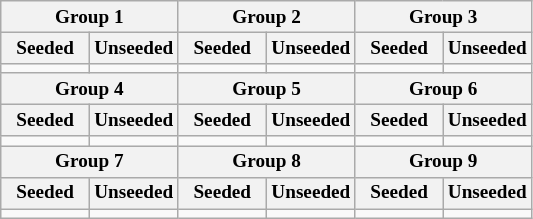<table class="wikitable" style="font-size:80%">
<tr>
<th colspan="2">Group 1</th>
<th colspan="2">Group 2</th>
<th colspan="2">Group 3</th>
</tr>
<tr>
<th width=16.7%>Seeded</th>
<th width=16.7%>Unseeded</th>
<th width=16.7%>Seeded</th>
<th width=16.7%>Unseeded</th>
<th width=16.6%>Seeded</th>
<th width=16.6%>Unseeded</th>
</tr>
<tr>
<td valign=top></td>
<td valign=top></td>
<td valign=top></td>
<td valign=top></td>
<td valign=top></td>
<td valign=top></td>
</tr>
<tr>
<th colspan="2">Group 4</th>
<th colspan="2">Group 5</th>
<th colspan="2">Group 6</th>
</tr>
<tr>
<th width=16.7%>Seeded</th>
<th width=16.7%>Unseeded</th>
<th width=16.7%>Seeded</th>
<th width=16.7%>Unseeded</th>
<th width=16.6%>Seeded</th>
<th width=16.6%>Unseeded</th>
</tr>
<tr>
<td valign=top></td>
<td valign=top></td>
<td valign=top></td>
<td valign=top></td>
<td valign=top></td>
<td valign=top></td>
</tr>
<tr>
<th colspan="2">Group 7</th>
<th colspan="2">Group 8</th>
<th colspan="2">Group 9</th>
</tr>
<tr>
<th width=16.7%>Seeded</th>
<th width=16.7%>Unseeded</th>
<th width=16.7%>Seeded</th>
<th width=16.7%>Unseeded</th>
<th width=16.6%>Seeded</th>
<th width=16.6%>Unseeded</th>
</tr>
<tr>
<td valign=top></td>
<td valign=top></td>
<td valign=top></td>
<td valign=top></td>
<td valign=top></td>
<td valign=top></td>
</tr>
</table>
